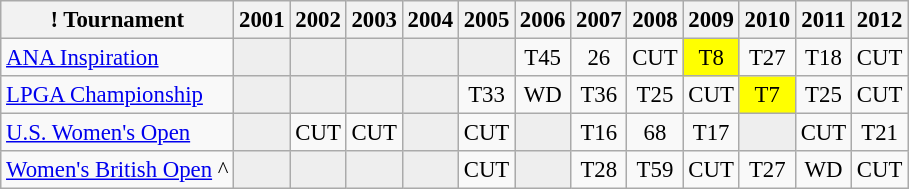<table class="wikitable" style="font-size:95%;text-align:center;">
<tr>
<th>! Tournament</th>
<th>2001</th>
<th>2002</th>
<th>2003</th>
<th>2004</th>
<th>2005</th>
<th>2006</th>
<th>2007</th>
<th>2008</th>
<th>2009</th>
<th>2010</th>
<th>2011</th>
<th>2012</th>
</tr>
<tr>
<td align=left><a href='#'>ANA Inspiration</a></td>
<td style="background:#eeeeee;"></td>
<td style="background:#eeeeee;"></td>
<td style="background:#eeeeee;"></td>
<td style="background:#eeeeee;"></td>
<td style="background:#eeeeee;"></td>
<td>T45</td>
<td>26</td>
<td>CUT</td>
<td style="background:yellow;">T8</td>
<td>T27</td>
<td>T18</td>
<td>CUT</td>
</tr>
<tr>
<td align=left><a href='#'>LPGA Championship</a></td>
<td style="background:#eeeeee;"></td>
<td style="background:#eeeeee;"></td>
<td style="background:#eeeeee;"></td>
<td style="background:#eeeeee;"></td>
<td>T33</td>
<td>WD</td>
<td>T36</td>
<td>T25</td>
<td>CUT</td>
<td style="background:yellow;">T7</td>
<td>T25</td>
<td>CUT</td>
</tr>
<tr>
<td align=left><a href='#'>U.S. Women's Open</a></td>
<td style="background:#eeeeee;"></td>
<td>CUT</td>
<td>CUT</td>
<td style="background:#eeeeee;"></td>
<td>CUT</td>
<td style="background:#eeeeee;"></td>
<td>T16</td>
<td>68</td>
<td>T17</td>
<td style="background:#eeeeee;"></td>
<td>CUT</td>
<td>T21</td>
</tr>
<tr>
<td align=left><a href='#'>Women's British Open</a> ^</td>
<td style="background:#eeeeee;"></td>
<td style="background:#eeeeee;"></td>
<td style="background:#eeeeee;"></td>
<td style="background:#eeeeee;"></td>
<td>CUT</td>
<td style="background:#eeeeee;"></td>
<td>T28</td>
<td>T59</td>
<td>CUT</td>
<td>T27</td>
<td>WD</td>
<td>CUT</td>
</tr>
</table>
